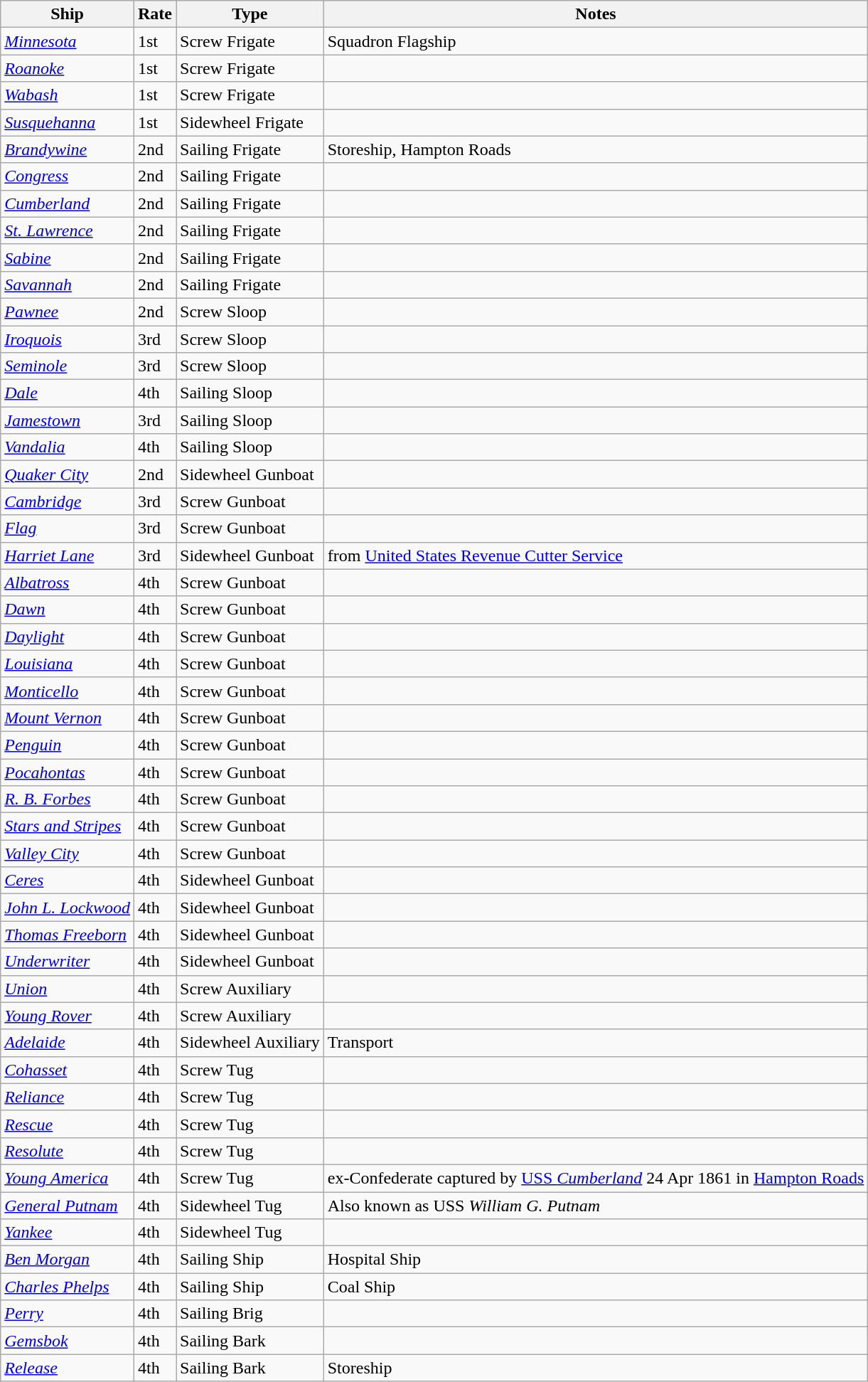<table class="wikitable">
<tr>
<th>Ship</th>
<th>Rate</th>
<th>Type</th>
<th>Notes</th>
</tr>
<tr>
<td><a href='#'><em>Minnesota</em></a></td>
<td>1st</td>
<td>Screw Frigate</td>
<td>Squadron Flagship</td>
</tr>
<tr>
<td><a href='#'><em>Roanoke</em></a></td>
<td>1st</td>
<td>Screw Frigate</td>
<td></td>
</tr>
<tr>
<td><a href='#'><em>Wabash</em></a></td>
<td>1st</td>
<td>Screw Frigate</td>
<td></td>
</tr>
<tr>
<td><a href='#'><em>Susquehanna</em></a></td>
<td>1st</td>
<td>Sidewheel Frigate</td>
<td></td>
</tr>
<tr>
<td><a href='#'><em>Brandywine</em></a></td>
<td>2nd</td>
<td>Sailing Frigate</td>
<td>Storeship, Hampton Roads</td>
</tr>
<tr>
<td><a href='#'><em>Congress</em></a></td>
<td>2nd</td>
<td>Sailing Frigate</td>
<td></td>
</tr>
<tr>
<td><a href='#'><em>Cumberland</em></a></td>
<td>2nd</td>
<td>Sailing Frigate</td>
<td></td>
</tr>
<tr>
<td><a href='#'><em>St. Lawrence</em></a></td>
<td>2nd</td>
<td>Sailing Frigate</td>
<td></td>
</tr>
<tr>
<td><a href='#'><em>Sabine</em></a></td>
<td>2nd</td>
<td>Sailing Frigate</td>
<td></td>
</tr>
<tr>
<td><a href='#'><em>Savannah</em></a></td>
<td>2nd</td>
<td>Sailing Frigate</td>
<td></td>
</tr>
<tr>
<td><a href='#'><em>Pawnee</em></a></td>
<td>2nd</td>
<td>Screw Sloop</td>
<td></td>
</tr>
<tr>
<td><a href='#'><em>Iroquois</em></a></td>
<td>3rd</td>
<td>Screw Sloop</td>
<td></td>
</tr>
<tr>
<td><a href='#'><em>Seminole</em></a></td>
<td>3rd</td>
<td>Screw Sloop</td>
<td></td>
</tr>
<tr>
<td><a href='#'><em>Dale</em></a></td>
<td>4th</td>
<td>Sailing Sloop</td>
<td></td>
</tr>
<tr>
<td><a href='#'><em>Jamestown</em></a></td>
<td>3rd</td>
<td>Sailing Sloop</td>
<td></td>
</tr>
<tr>
<td><a href='#'><em>Vandalia</em></a></td>
<td>4th</td>
<td>Sailing Sloop</td>
<td></td>
</tr>
<tr>
<td><a href='#'><em>Quaker City</em></a></td>
<td>2nd</td>
<td>Sidewheel Gunboat</td>
<td></td>
</tr>
<tr>
<td><a href='#'><em>Cambridge</em></a></td>
<td>3rd</td>
<td>Screw Gunboat</td>
<td></td>
</tr>
<tr>
<td><a href='#'><em>Flag</em></a></td>
<td>3rd</td>
<td>Screw Gunboat</td>
<td></td>
</tr>
<tr>
<td><a href='#'><em>Harriet Lane</em></a></td>
<td>3rd</td>
<td>Sidewheel Gunboat</td>
<td>from <a href='#'>United States Revenue Cutter Service</a></td>
</tr>
<tr>
<td><a href='#'><em>Albatross</em></a></td>
<td>4th</td>
<td>Screw Gunboat</td>
<td></td>
</tr>
<tr>
<td><a href='#'><em>Dawn</em></a></td>
<td>4th</td>
<td>Screw Gunboat</td>
<td></td>
</tr>
<tr>
<td><a href='#'><em>Daylight</em></a></td>
<td>4th</td>
<td>Screw Gunboat</td>
<td></td>
</tr>
<tr>
<td><a href='#'><em>Louisiana</em></a></td>
<td>4th</td>
<td>Screw Gunboat</td>
<td></td>
</tr>
<tr>
<td><a href='#'><em>Monticello</em></a></td>
<td>4th</td>
<td>Screw Gunboat</td>
<td></td>
</tr>
<tr>
<td><a href='#'><em>Mount Vernon</em></a></td>
<td>4th</td>
<td>Screw Gunboat</td>
<td></td>
</tr>
<tr>
<td><a href='#'><em>Penguin</em></a></td>
<td>4th</td>
<td>Screw Gunboat</td>
<td></td>
</tr>
<tr>
<td><a href='#'><em>Pocahontas</em></a></td>
<td>4th</td>
<td>Screw Gunboat</td>
<td></td>
</tr>
<tr>
<td><a href='#'><em>R. B. Forbes</em></a></td>
<td>4th</td>
<td>Screw Gunboat</td>
<td></td>
</tr>
<tr>
<td><a href='#'><em>Stars and Stripes</em></a></td>
<td>4th</td>
<td>Screw Gunboat</td>
<td></td>
</tr>
<tr>
<td><a href='#'><em>Valley City</em></a></td>
<td>4th</td>
<td>Screw Gunboat</td>
<td></td>
</tr>
<tr>
<td><a href='#'><em>Ceres</em></a></td>
<td>4th</td>
<td>Sidewheel Gunboat</td>
<td></td>
</tr>
<tr>
<td><a href='#'><em>John L. Lockwood</em></a></td>
<td>4th</td>
<td>Sidewheel Gunboat</td>
<td></td>
</tr>
<tr>
<td><a href='#'><em>Thomas Freeborn</em></a></td>
<td>4th</td>
<td>Sidewheel Gunboat</td>
<td></td>
</tr>
<tr>
<td><a href='#'><em>Underwriter</em></a></td>
<td>4th</td>
<td>Sidewheel Gunboat</td>
<td></td>
</tr>
<tr>
<td><a href='#'><em>Union</em></a></td>
<td>4th</td>
<td>Screw Auxiliary</td>
<td></td>
</tr>
<tr>
<td><a href='#'><em>Young Rover</em></a></td>
<td>4th</td>
<td>Screw Auxiliary</td>
<td></td>
</tr>
<tr>
<td><a href='#'><em>Adelaide</em></a></td>
<td>4th</td>
<td>Sidewheel Auxiliary</td>
<td>Transport</td>
</tr>
<tr>
<td><a href='#'><em>Cohasset</em></a></td>
<td>4th</td>
<td>Screw Tug</td>
<td></td>
</tr>
<tr>
<td><a href='#'><em>Reliance</em></a></td>
<td>4th</td>
<td>Screw Tug</td>
<td></td>
</tr>
<tr>
<td><a href='#'><em>Rescue</em></a></td>
<td>4th</td>
<td>Screw Tug</td>
<td></td>
</tr>
<tr>
<td><a href='#'><em>Resolute</em></a></td>
<td>4th</td>
<td>Screw Tug</td>
<td></td>
</tr>
<tr>
<td><a href='#'><em>Young America</em></a></td>
<td>4th</td>
<td>Screw Tug</td>
<td>ex-Confederate captured by <a href='#'>USS <em>Cumberland</em></a> 24 Apr 1861 in <a href='#'>Hampton Roads</a></td>
</tr>
<tr>
<td><a href='#'><em>General Putnam</em></a></td>
<td>4th</td>
<td>Sidewheel Tug</td>
<td>Also known as USS <em>William G. Putnam</em></td>
</tr>
<tr>
<td><a href='#'><em>Yankee</em></a></td>
<td>4th</td>
<td>Sidewheel Tug</td>
<td></td>
</tr>
<tr>
<td><a href='#'><em>Ben Morgan</em></a></td>
<td>4th</td>
<td>Sailing Ship</td>
<td>Hospital Ship</td>
</tr>
<tr>
<td><a href='#'><em>Charles Phelps</em></a></td>
<td>4th</td>
<td>Sailing Ship</td>
<td>Coal Ship</td>
</tr>
<tr>
<td><a href='#'><em>Perry</em></a></td>
<td>4th</td>
<td>Sailing Brig</td>
<td></td>
</tr>
<tr>
<td><a href='#'><em>Gemsbok</em></a></td>
<td>4th</td>
<td>Sailing Bark</td>
<td></td>
</tr>
<tr>
<td><a href='#'><em>Release</em></a></td>
<td>4th</td>
<td>Sailing Bark</td>
<td>Storeship</td>
</tr>
</table>
